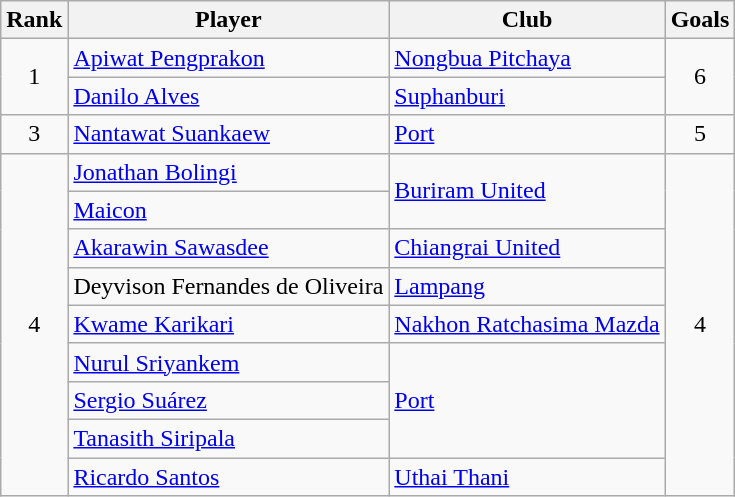<table class="wikitable sortable" style="text-align:center">
<tr>
<th>Rank</th>
<th>Player</th>
<th>Club</th>
<th>Goals</th>
</tr>
<tr>
<td rowspan="2">1</td>
<td align="left"> <a href='#'>Apiwat Pengprakon</a></td>
<td align="left"><a href='#'>Nongbua Pitchaya</a></td>
<td rowspan="2">6</td>
</tr>
<tr>
<td align="left"> <a href='#'>Danilo Alves</a></td>
<td align="left"><a href='#'>Suphanburi</a></td>
</tr>
<tr>
<td>3</td>
<td align="left"> <a href='#'>Nantawat Suankaew</a></td>
<td align="left"><a href='#'>Port</a></td>
<td>5</td>
</tr>
<tr>
<td rowspan="9">4</td>
<td align="left"> <a href='#'>Jonathan Bolingi</a></td>
<td align="left"rowspan="2"><a href='#'>Buriram United</a></td>
<td rowspan="9">4</td>
</tr>
<tr>
<td align="left"> <a href='#'>Maicon</a></td>
</tr>
<tr>
<td align="left"> <a href='#'>Akarawin Sawasdee</a></td>
<td align="left"><a href='#'>Chiangrai United</a></td>
</tr>
<tr>
<td align="left"> Deyvison Fernandes de Oliveira</td>
<td align="left"><a href='#'>Lampang</a></td>
</tr>
<tr>
<td align="left"> <a href='#'>Kwame Karikari</a></td>
<td align="left"><a href='#'>Nakhon Ratchasima Mazda</a></td>
</tr>
<tr>
<td align="left"> <a href='#'>Nurul Sriyankem</a></td>
<td align="left"rowspan="3"><a href='#'>Port</a></td>
</tr>
<tr>
<td align="left"> <a href='#'>Sergio Suárez</a></td>
</tr>
<tr>
<td align="left"> <a href='#'>Tanasith Siripala</a></td>
</tr>
<tr>
<td align="left"> <a href='#'>Ricardo Santos</a></td>
<td align="left"><a href='#'>Uthai Thani</a></td>
</tr>
</table>
